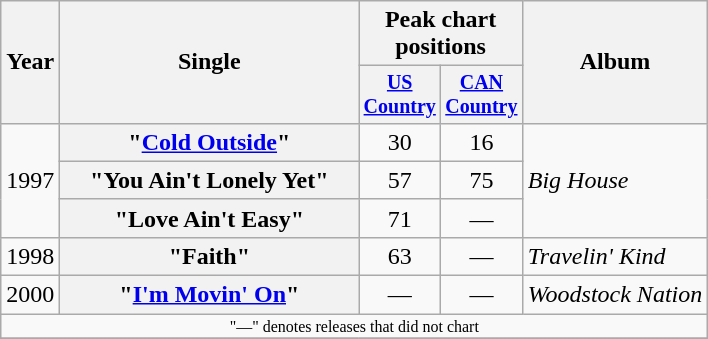<table class="wikitable plainrowheaders" style="text-align:center;">
<tr>
<th rowspan="2">Year</th>
<th rowspan="2" style="width:12em;">Single</th>
<th colspan="2">Peak chart<br>positions</th>
<th rowspan="2">Album</th>
</tr>
<tr style="font-size:smaller;">
<th width="45"><a href='#'>US Country</a></th>
<th width="45"><a href='#'>CAN Country</a></th>
</tr>
<tr>
<td rowspan="3">1997</td>
<th scope="row">"<a href='#'>Cold Outside</a>"</th>
<td>30</td>
<td>16</td>
<td align="left" rowspan="3"><em>Big House</em></td>
</tr>
<tr>
<th scope="row">"You Ain't Lonely Yet"</th>
<td>57</td>
<td>75</td>
</tr>
<tr>
<th scope="row">"Love Ain't Easy"</th>
<td>71</td>
<td>—</td>
</tr>
<tr>
<td>1998</td>
<th scope="row">"Faith"</th>
<td>63</td>
<td>—</td>
<td align="left"><em>Travelin' Kind</em></td>
</tr>
<tr>
<td>2000</td>
<th scope="row">"<a href='#'>I'm Movin' On</a>"</th>
<td>—</td>
<td>—</td>
<td align="left"><em>Woodstock Nation</em></td>
</tr>
<tr>
<td colspan="5" style="font-size:8pt">"—" denotes releases that did not chart</td>
</tr>
<tr>
</tr>
</table>
